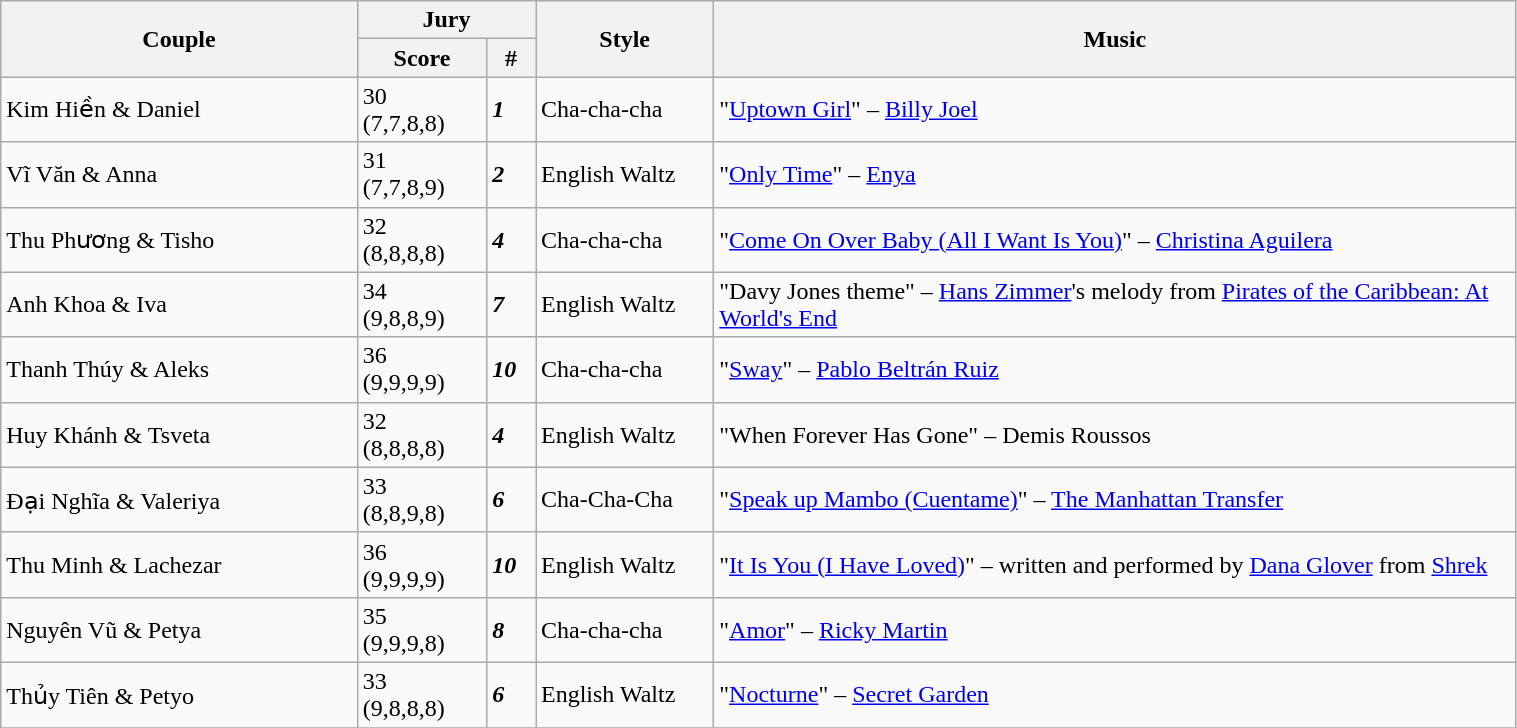<table class="wikitable" style="width:80%;">
<tr>
<th rowspan=2 style="width:20%;">Couple</th>
<th colspan=2 style="width:10%;">Jury</th>
<th rowspan=2 style="width:10%;">Style</th>
<th rowspan=2 style="width:45%;">Music</th>
</tr>
<tr>
<th>Score</th>
<th>#</th>
</tr>
<tr>
<td>Kim Hiền & Daniel</td>
<td>30<br> (7,7,8,8)</td>
<td><strong><em>1</em></strong></td>
<td>Cha-cha-cha</td>
<td>"<a href='#'>Uptown Girl</a>" – <a href='#'>Billy Joel</a></td>
</tr>
<tr>
<td>Vĩ Văn & Anna</td>
<td>31<br> (7,7,8,9)</td>
<td><strong><em>2</em></strong></td>
<td>English Waltz</td>
<td>"<a href='#'>Only Time</a>" – <a href='#'>Enya</a></td>
</tr>
<tr>
<td>Thu Phương & Tisho</td>
<td>32<br> (8,8,8,8)</td>
<td><strong><em>4</em></strong></td>
<td>Cha-cha-cha</td>
<td>"<a href='#'>Come On Over Baby (All I Want Is You)</a>" – <a href='#'>Christina Aguilera</a></td>
</tr>
<tr>
<td>Anh Khoa & Iva</td>
<td>34<br> (9,8,8,9)</td>
<td><strong><em>7</em></strong></td>
<td>English Waltz</td>
<td>"Davy Jones theme" – <a href='#'>Hans Zimmer</a>'s melody from <a href='#'>Pirates of the Caribbean: At World's End</a></td>
</tr>
<tr>
<td>Thanh Thúy & Aleks</td>
<td>36<br> (9,9,9,9)</td>
<td><strong><em>10</em></strong></td>
<td>Cha-cha-cha</td>
<td>"<a href='#'>Sway</a>" – <a href='#'>Pablo Beltrán Ruiz</a></td>
</tr>
<tr>
<td>Huy Khánh & Tsveta</td>
<td>32<br> (8,8,8,8)</td>
<td><strong><em>4</em></strong></td>
<td>English Waltz</td>
<td>"When Forever Has Gone" – Demis Roussos</td>
</tr>
<tr>
<td>Đại Nghĩa & Valeriya</td>
<td>33<br> (8,8,9,8)</td>
<td><strong><em>6</em></strong></td>
<td>Cha-Cha-Cha</td>
<td>"<a href='#'>Speak up Mambo (Cuentame)</a>" – <a href='#'>The Manhattan Transfer</a></td>
</tr>
<tr>
<td>Thu Minh & Lachezar</td>
<td>36<br> (9,9,9,9)</td>
<td><strong><em>10</em></strong></td>
<td>English Waltz</td>
<td>"<a href='#'>It Is You (I Have Loved)</a>" – written and performed by <a href='#'>Dana Glover</a> from <a href='#'>Shrek</a></td>
</tr>
<tr>
<td>Nguyên Vũ & Petya</td>
<td>35<br> (9,9,9,8)</td>
<td><strong><em>8</em></strong></td>
<td>Cha-cha-cha</td>
<td>"<a href='#'>Amor</a>" – <a href='#'>Ricky Martin</a></td>
</tr>
<tr>
<td>Thủy Tiên & Petyo</td>
<td>33<br> (9,8,8,8)</td>
<td><strong><em>6</em></strong></td>
<td>English Waltz</td>
<td>"<a href='#'>Nocturne</a>" – <a href='#'>Secret Garden</a></td>
</tr>
<tr>
</tr>
</table>
